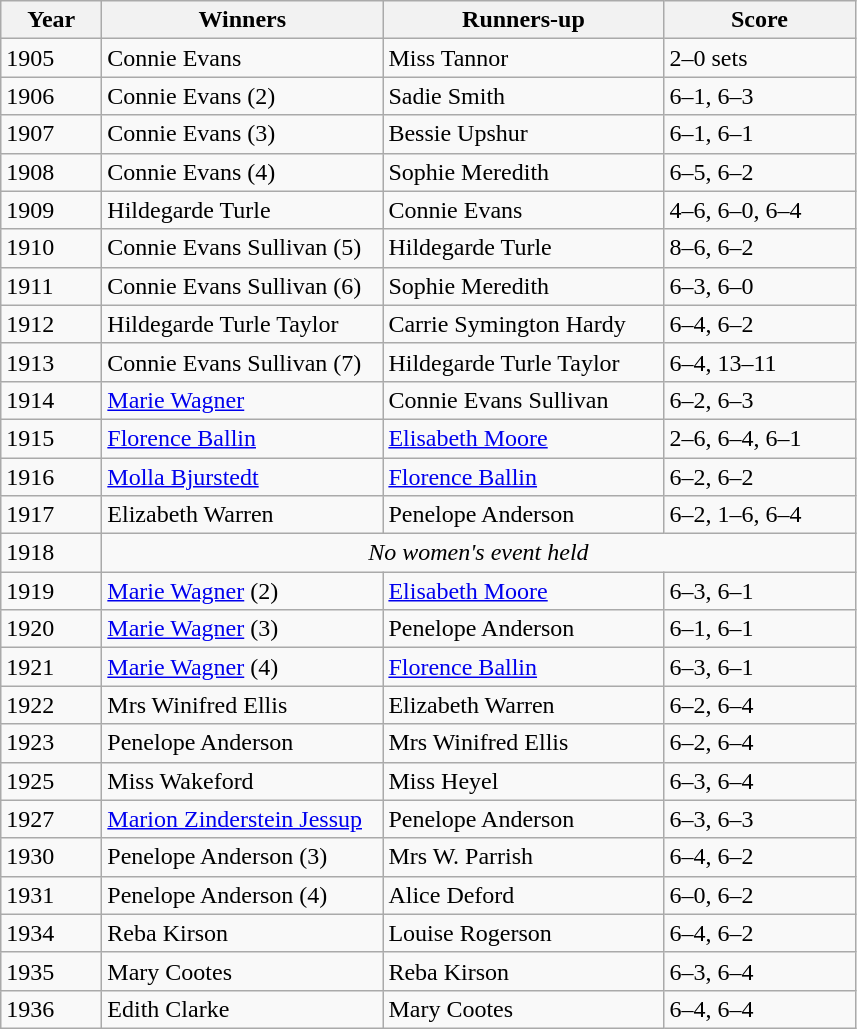<table class="wikitable sortable">
<tr>
<th style="width:60px;">Year</th>
<th style="width:180px;">Winners</th>
<th style="width:180px;">Runners-up</th>
<th style="width:120px;">Score</th>
</tr>
<tr>
<td>1905</td>
<td> Connie Evans</td>
<td> Miss Tannor</td>
<td>2–0 sets</td>
</tr>
<tr>
<td>1906</td>
<td> Connie Evans (2)</td>
<td> Sadie Smith</td>
<td>6–1, 6–3</td>
</tr>
<tr>
<td>1907</td>
<td> Connie Evans (3)</td>
<td> Bessie Upshur</td>
<td>6–1, 6–1</td>
</tr>
<tr>
<td>1908</td>
<td> Connie Evans (4)</td>
<td> Sophie Meredith</td>
<td>6–5, 6–2</td>
</tr>
<tr>
<td>1909</td>
<td> Hildegarde Turle</td>
<td> Connie Evans</td>
<td>4–6, 6–0, 6–4</td>
</tr>
<tr>
<td>1910</td>
<td> Connie Evans Sullivan (5)</td>
<td> Hildegarde Turle</td>
<td>8–6, 6–2</td>
</tr>
<tr>
<td>1911</td>
<td> Connie Evans Sullivan (6)</td>
<td> Sophie Meredith</td>
<td>6–3, 6–0</td>
</tr>
<tr>
<td>1912</td>
<td> Hildegarde Turle Taylor</td>
<td> Carrie Symington Hardy</td>
<td>6–4, 6–2</td>
</tr>
<tr>
<td>1913</td>
<td> Connie Evans Sullivan (7)</td>
<td> Hildegarde Turle Taylor</td>
<td>6–4, 13–11</td>
</tr>
<tr>
<td>1914</td>
<td> <a href='#'>Marie Wagner</a></td>
<td> Connie Evans Sullivan</td>
<td>6–2, 6–3</td>
</tr>
<tr>
<td>1915</td>
<td> <a href='#'>Florence Ballin</a></td>
<td> <a href='#'>Elisabeth Moore</a></td>
<td>2–6, 6–4, 6–1</td>
</tr>
<tr>
<td>1916</td>
<td> <a href='#'>Molla Bjurstedt</a></td>
<td> <a href='#'>Florence Ballin</a></td>
<td>6–2, 6–2</td>
</tr>
<tr>
<td>1917</td>
<td> Elizabeth Warren</td>
<td> Penelope Anderson</td>
<td>6–2, 1–6, 6–4</td>
</tr>
<tr>
<td>1918</td>
<td colspan=4 align=center><em>No women's event held</em></td>
</tr>
<tr>
<td>1919</td>
<td> <a href='#'>Marie Wagner</a> (2)</td>
<td> <a href='#'>Elisabeth Moore</a></td>
<td>6–3, 6–1</td>
</tr>
<tr>
<td>1920</td>
<td> <a href='#'>Marie Wagner</a> (3)</td>
<td> Penelope Anderson</td>
<td>6–1, 6–1</td>
</tr>
<tr>
<td>1921</td>
<td> <a href='#'>Marie Wagner</a> (4)</td>
<td> <a href='#'>Florence Ballin</a></td>
<td>6–3, 6–1</td>
</tr>
<tr>
<td>1922</td>
<td> Mrs Winifred Ellis</td>
<td> Elizabeth Warren</td>
<td>6–2, 6–4</td>
</tr>
<tr>
<td>1923</td>
<td> Penelope Anderson</td>
<td> Mrs Winifred Ellis</td>
<td>6–2, 6–4</td>
</tr>
<tr>
<td>1925</td>
<td> Miss Wakeford</td>
<td> Miss Heyel</td>
<td>6–3, 6–4</td>
</tr>
<tr>
<td>1927</td>
<td> <a href='#'>Marion Zinderstein Jessup</a></td>
<td> Penelope Anderson</td>
<td>6–3, 6–3</td>
</tr>
<tr>
<td>1930</td>
<td> Penelope Anderson (3)</td>
<td> Mrs W. Parrish</td>
<td>6–4, 6–2</td>
</tr>
<tr>
<td>1931</td>
<td> Penelope Anderson (4)</td>
<td> Alice Deford</td>
<td>6–0, 6–2</td>
</tr>
<tr>
<td>1934</td>
<td> Reba Kirson</td>
<td> Louise Rogerson</td>
<td>6–4, 6–2</td>
</tr>
<tr>
<td>1935</td>
<td> Mary Cootes</td>
<td> Reba Kirson</td>
<td>6–3, 6–4</td>
</tr>
<tr>
<td>1936</td>
<td> Edith Clarke</td>
<td> Mary Cootes</td>
<td>6–4, 6–4</td>
</tr>
</table>
